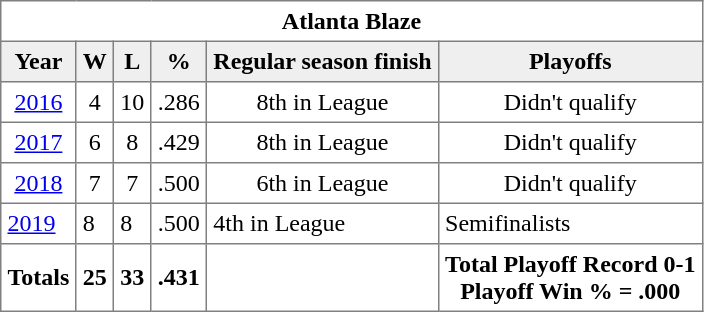<table class="toccolours" border="1" cellpadding="4" cellspacing="2" style="border-collapse: collapse;">
<tr>
<td colspan="6" align="center"><strong>Atlanta Blaze</strong></td>
</tr>
<tr bgcolor="#efefef">
<th>Year</th>
<th>W</th>
<th>L</th>
<th>%</th>
<th>Regular season finish</th>
<th>Playoffs</th>
</tr>
<tr ALIGN=center>
<td><a href='#'>2016</a></td>
<td>4</td>
<td>10</td>
<td>.286</td>
<td>8th in League</td>
<td>Didn't qualify</td>
</tr>
<tr ALIGN=center>
<td><a href='#'>2017</a></td>
<td>6</td>
<td>8</td>
<td>.429</td>
<td>8th in League</td>
<td>Didn't qualify</td>
</tr>
<tr ALIGN=center>
<td><a href='#'>2018</a></td>
<td>7</td>
<td>7</td>
<td>.500</td>
<td>6th in League</td>
<td>Didn't qualify</td>
</tr>
<tr>
<td><a href='#'>2019</a></td>
<td>8</td>
<td>8</td>
<td>.500</td>
<td>4th in League</td>
<td>Semifinalists</td>
</tr>
<tr align="center">
<th><strong>Totals</strong></th>
<th>25</th>
<th>33</th>
<th>.431</th>
<th></th>
<th><strong>Total Playoff Record 0-1</strong> <br> <strong>Playoff Win % = .000</strong></th>
</tr>
</table>
